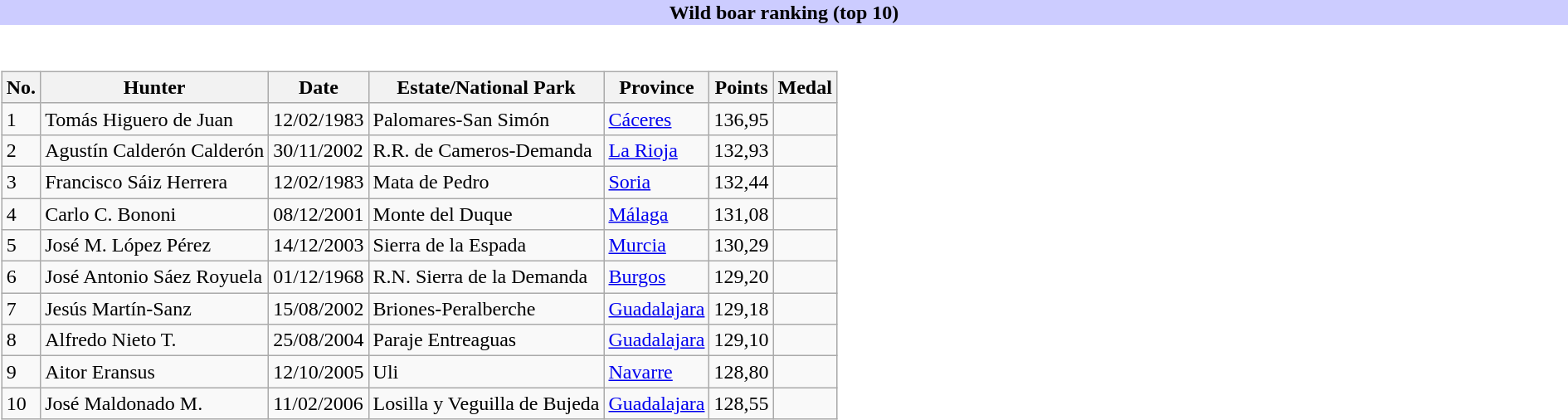<table class="toccolours collapsible collapsed"  style="width: 100%; margin: auto;">
<tr>
<th style="background:#ccf;">Wild boar ranking (top 10)</th>
</tr>
<tr>
<td><br><table class="wikitable sortable">
<tr>
<th>No.</th>
<th>Hunter</th>
<th>Date</th>
<th>Estate/National Park</th>
<th>Province</th>
<th>Points</th>
<th>Medal</th>
</tr>
<tr>
<td>1</td>
<td>Tomás Higuero de Juan</td>
<td>12/02/1983</td>
<td>Palomares-San Simón</td>
<td><a href='#'>Cáceres</a></td>
<td>136,95</td>
<td></td>
</tr>
<tr>
<td>2</td>
<td>Agustín Calderón Calderón</td>
<td>30/11/2002</td>
<td>R.R. de Cameros-Demanda</td>
<td><a href='#'>La Rioja</a></td>
<td>132,93</td>
<td></td>
</tr>
<tr>
<td>3</td>
<td>Francisco Sáiz Herrera</td>
<td>12/02/1983</td>
<td>Mata de Pedro</td>
<td><a href='#'>Soria</a></td>
<td>132,44</td>
<td></td>
</tr>
<tr>
<td>4</td>
<td>Carlo C. Bononi</td>
<td>08/12/2001</td>
<td>Monte del Duque</td>
<td><a href='#'>Málaga</a></td>
<td>131,08</td>
<td></td>
</tr>
<tr>
<td>5</td>
<td>José M. López Pérez</td>
<td>14/12/2003</td>
<td>Sierra de la Espada</td>
<td><a href='#'>Murcia</a></td>
<td>130,29</td>
<td></td>
</tr>
<tr>
<td>6</td>
<td>José Antonio Sáez Royuela</td>
<td>01/12/1968</td>
<td>R.N. Sierra de la Demanda</td>
<td><a href='#'>Burgos</a></td>
<td>129,20</td>
<td></td>
</tr>
<tr>
<td>7</td>
<td>Jesús Martín-Sanz</td>
<td>15/08/2002</td>
<td>Briones-Peralberche</td>
<td><a href='#'>Guadalajara</a></td>
<td>129,18</td>
<td></td>
</tr>
<tr>
<td>8</td>
<td>Alfredo Nieto T.</td>
<td>25/08/2004</td>
<td>Paraje Entreaguas</td>
<td><a href='#'>Guadalajara</a></td>
<td>129,10</td>
<td></td>
</tr>
<tr>
<td>9</td>
<td>Aitor Eransus</td>
<td>12/10/2005</td>
<td>Uli</td>
<td><a href='#'>Navarre</a></td>
<td>128,80</td>
<td></td>
</tr>
<tr>
<td>10</td>
<td>José Maldonado M.</td>
<td>11/02/2006</td>
<td>Losilla y Veguilla de Bujeda</td>
<td><a href='#'>Guadalajara</a></td>
<td>128,55</td>
<td></td>
</tr>
</table>
</td>
</tr>
</table>
